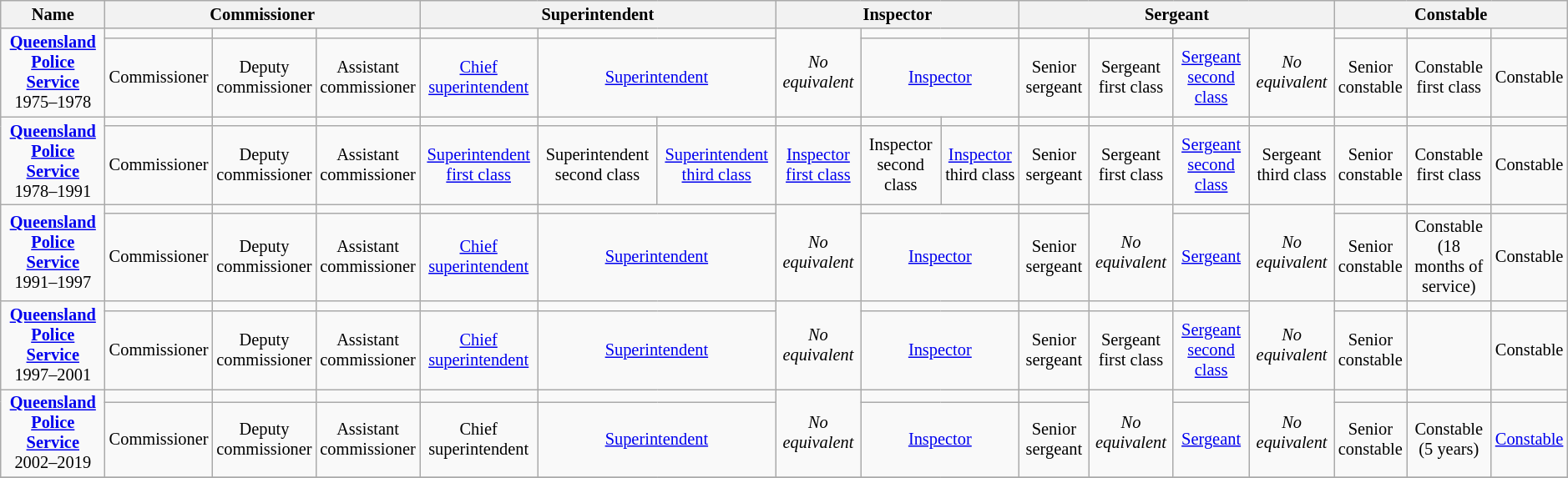<table class="wikitable" style="text-align:center; padding:5px; font-size:85%; margin: 0px 12px 12px 0px;">
<tr>
<th>Name</th>
<th colspan="3">Commissioner</th>
<th colspan="3">Superintendent</th>
<th colspan="3">Inspector</th>
<th colspan="4">Sergeant</th>
<th colspan="4">Constable</th>
</tr>
<tr>
<td rowspan=2> <strong><a href='#'>Queensland Police Service</a></strong><br>1975–1978</td>
<td></td>
<td></td>
<td></td>
<td></td>
<td colspan=2></td>
<td rowspan=2><em>No equivalent</em></td>
<td colspan=2></td>
<td></td>
<td></td>
<td></td>
<td rowspan=2><em>No equivalent</em></td>
<td></td>
<td></td>
<td></td>
</tr>
<tr>
<td>Commissioner</td>
<td>Deputy<br>commissioner</td>
<td>Assistant<br>commissioner</td>
<td><a href='#'>Chief superintendent</a></td>
<td colspan=2><a href='#'>Superintendent</a></td>
<td colspan=2><a href='#'>Inspector</a></td>
<td>Senior sergeant</td>
<td>Sergeant first class</td>
<td><a href='#'>Sergeant second class</a></td>
<td>Senior<br>constable</td>
<td>Constable<br>first class</td>
<td>Constable</td>
</tr>
<tr>
<td rowspan=2> <strong><a href='#'>Queensland Police Service</a></strong><br>1978–1991</td>
<td></td>
<td></td>
<td></td>
<td></td>
<td></td>
<td></td>
<td></td>
<td></td>
<td></td>
<td></td>
<td></td>
<td></td>
<td></td>
<td></td>
<td></td>
<td></td>
</tr>
<tr>
<td>Commissioner</td>
<td>Deputy<br>commissioner</td>
<td>Assistant<br>commissioner</td>
<td><a href='#'>Superintendent first class</a></td>
<td>Superintendent second class</td>
<td><a href='#'>Superintendent third class</a></td>
<td><a href='#'>Inspector first class</a></td>
<td>Inspector second class</td>
<td><a href='#'>Inspector</a> third class</td>
<td>Senior sergeant</td>
<td>Sergeant first class</td>
<td><a href='#'>Sergeant second class</a></td>
<td>Sergeant third class</td>
<td>Senior<br>constable</td>
<td>Constable<br>first class</td>
<td>Constable</td>
</tr>
<tr>
<td rowspan=2> <strong><a href='#'>Queensland Police Service</a></strong><br>1991–1997</td>
<td></td>
<td></td>
<td></td>
<td></td>
<td colspan=2></td>
<td rowspan=2><em>No equivalent</em></td>
<td colspan=2></td>
<td></td>
<td rowspan=2><em>No equivalent</em></td>
<td></td>
<td rowspan=2><em>No equivalent</em></td>
<td></td>
<td></td>
<td></td>
</tr>
<tr>
<td>Commissioner</td>
<td>Deputy<br>commissioner</td>
<td>Assistant<br>commissioner</td>
<td><a href='#'>Chief superintendent</a></td>
<td colspan=2><a href='#'>Superintendent</a></td>
<td colspan=2><a href='#'>Inspector</a></td>
<td>Senior sergeant</td>
<td><a href='#'>Sergeant</a></td>
<td>Senior<br>constable</td>
<td>Constable<br>(18 months of service)</td>
<td>Constable</td>
</tr>
<tr>
<td rowspan=2> <strong><a href='#'>Queensland Police Service</a></strong><br>1997–2001</td>
<td></td>
<td></td>
<td></td>
<td></td>
<td colspan=2></td>
<td rowspan=2><em>No equivalent</em></td>
<td colspan=2></td>
<td></td>
<td></td>
<td></td>
<td rowspan=2><em>No equivalent</em></td>
<td></td>
<td></td>
<td></td>
</tr>
<tr>
<td>Commissioner</td>
<td>Deputy<br>commissioner</td>
<td>Assistant<br>commissioner</td>
<td><a href='#'>Chief superintendent</a></td>
<td colspan=2><a href='#'>Superintendent</a></td>
<td colspan=2><a href='#'>Inspector</a></td>
<td>Senior sergeant</td>
<td>Sergeant first class</td>
<td><a href='#'>Sergeant second class</a></td>
<td>Senior<br>constable</td>
<td></td>
<td>Constable</td>
</tr>
<tr>
<td rowspan=2> <strong><a href='#'>Queensland Police Service</a></strong><br>2002–2019</td>
<td></td>
<td></td>
<td></td>
<td></td>
<td colspan=2></td>
<td rowspan=2><em>No equivalent</em></td>
<td colspan=2></td>
<td></td>
<td rowspan=2><em>No equivalent</em></td>
<td></td>
<td rowspan=2><em>No equivalent</em></td>
<td></td>
<td></td>
<td></td>
</tr>
<tr>
<td>Commissioner</td>
<td>Deputy<br>commissioner</td>
<td>Assistant<br>commissioner</td>
<td>Chief<br>superintendent</td>
<td colspan=2><a href='#'>Superintendent</a></td>
<td colspan=2><a href='#'>Inspector</a></td>
<td>Senior<br>sergeant</td>
<td><a href='#'>Sergeant</a></td>
<td>Senior<br>constable</td>
<td>Constable<br>(5 years)</td>
<td><a href='#'>Constable</a></td>
</tr>
<tr>
</tr>
</table>
